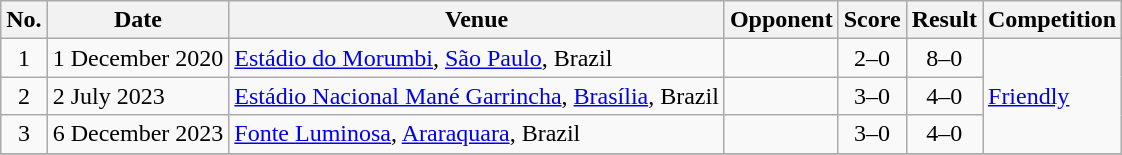<table class="wikitable sortable">
<tr>
<th scope="col">No.</th>
<th scope="col">Date</th>
<th scope="col">Venue</th>
<th scope="col">Opponent</th>
<th scope="col">Score</th>
<th scope="col">Result</th>
<th scope="col">Competition</th>
</tr>
<tr>
<td align="center">1</td>
<td>1 December 2020</td>
<td><a href='#'>Estádio do Morumbi</a>, <a href='#'>São Paulo</a>, Brazil</td>
<td></td>
<td align="center">2–0</td>
<td align="center">8–0</td>
<td rowspan=3><a href='#'>Friendly</a></td>
</tr>
<tr>
<td align="center">2</td>
<td>2 July 2023</td>
<td><a href='#'>Estádio Nacional Mané Garrincha</a>, <a href='#'>Brasília</a>, Brazil</td>
<td></td>
<td align="center">3–0</td>
<td align="center">4–0</td>
</tr>
<tr>
<td align="center">3</td>
<td>6 December 2023</td>
<td><a href='#'>Fonte Luminosa</a>, <a href='#'>Araraquara</a>, Brazil</td>
<td></td>
<td align="center">3–0</td>
<td align="center">4–0</td>
</tr>
<tr>
</tr>
</table>
